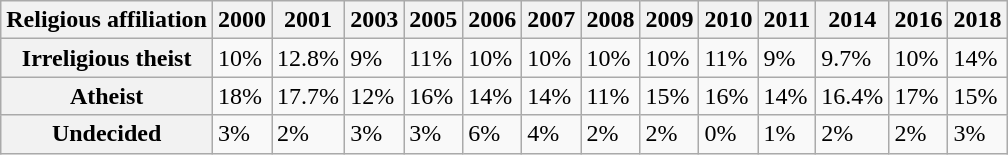<table class="wikitable">
<tr>
<th>Religious affiliation</th>
<th>2000</th>
<th>2001</th>
<th>2003</th>
<th>2005</th>
<th>2006</th>
<th>2007</th>
<th>2008</th>
<th>2009</th>
<th>2010</th>
<th>2011</th>
<th>2014</th>
<th>2016</th>
<th>2018</th>
</tr>
<tr>
<th>Irreligious theist</th>
<td>10%</td>
<td>12.8%</td>
<td>9%</td>
<td>11%</td>
<td>10%</td>
<td>10%</td>
<td>10%</td>
<td>10%</td>
<td>11%</td>
<td>9%</td>
<td>9.7%</td>
<td>10%</td>
<td>14%</td>
</tr>
<tr>
<th>Atheist</th>
<td>18%</td>
<td>17.7%</td>
<td>12%</td>
<td>16%</td>
<td>14%</td>
<td>14%</td>
<td>11%</td>
<td>15%</td>
<td>16%</td>
<td>14%</td>
<td>16.4%</td>
<td>17%</td>
<td>15%</td>
</tr>
<tr>
<th>Undecided</th>
<td>3%</td>
<td>2%</td>
<td>3%</td>
<td>3%</td>
<td>6%</td>
<td>4%</td>
<td>2%</td>
<td>2%</td>
<td>0%</td>
<td>1%</td>
<td>2%</td>
<td>2%</td>
<td>3%</td>
</tr>
</table>
